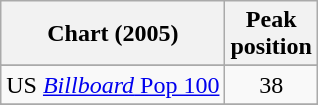<table class="wikitable sortable">
<tr>
<th align="left">Chart (2005)</th>
<th align="left">Peak<br>position</th>
</tr>
<tr>
</tr>
<tr>
</tr>
<tr>
</tr>
<tr>
<td align="left">US <a href='#'><em>Billboard</em> Pop 100</a></td>
<td align="center">38</td>
</tr>
<tr>
</tr>
<tr>
</tr>
<tr>
</tr>
<tr>
</tr>
</table>
